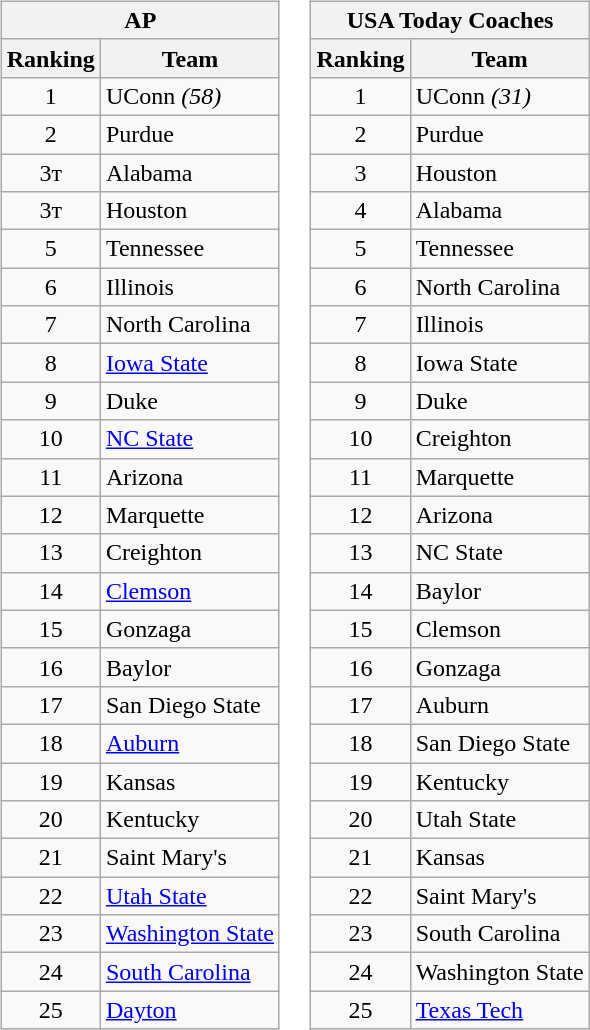<table>
<tr>
<td><br><table class="wikitable" style="text-align:center;">
<tr>
<th colspan="2">AP</th>
</tr>
<tr>
<th>Ranking</th>
<th>Team</th>
</tr>
<tr>
<td>1</td>
<td align="left">UConn <em>(58)</em></td>
</tr>
<tr>
<td>2</td>
<td align="left">Purdue</td>
</tr>
<tr>
<td>3т</td>
<td align="left">Alabama</td>
</tr>
<tr>
<td>3т</td>
<td align="left">Houston</td>
</tr>
<tr>
<td>5</td>
<td align="left">Tennessee</td>
</tr>
<tr>
<td>6</td>
<td align="left">Illinois</td>
</tr>
<tr>
<td>7</td>
<td align="left">North Carolina</td>
</tr>
<tr>
<td>8</td>
<td align="left"><a href='#'>Iowa State</a></td>
</tr>
<tr>
<td>9</td>
<td align="left">Duke</td>
</tr>
<tr>
<td>10</td>
<td align="left"><a href='#'>NC State</a></td>
</tr>
<tr>
<td>11</td>
<td align="left">Arizona</td>
</tr>
<tr>
<td>12</td>
<td align="left">Marquette</td>
</tr>
<tr>
<td>13</td>
<td align="left">Creighton</td>
</tr>
<tr>
<td>14</td>
<td align="left"><a href='#'>Clemson</a></td>
</tr>
<tr>
<td>15</td>
<td align="left">Gonzaga</td>
</tr>
<tr>
<td>16</td>
<td align="left">Baylor</td>
</tr>
<tr>
<td>17</td>
<td align="left">San Diego State</td>
</tr>
<tr>
<td>18</td>
<td align="left"><a href='#'>Auburn</a></td>
</tr>
<tr>
<td>19</td>
<td align="left">Kansas</td>
</tr>
<tr>
<td>20</td>
<td align="left">Kentucky</td>
</tr>
<tr>
<td>21</td>
<td align="left">Saint Mary's</td>
</tr>
<tr>
<td>22</td>
<td align="left"><a href='#'>Utah State</a></td>
</tr>
<tr>
<td>23</td>
<td align="left"><a href='#'>Washington State</a></td>
</tr>
<tr>
<td>24</td>
<td align="left"><a href='#'>South Carolina</a></td>
</tr>
<tr>
<td>25</td>
<td align="left"><a href='#'>Dayton</a></td>
</tr>
</table>
</td>
<td><br><table class="wikitable" style="text-align:center;">
<tr>
<th colspan="2">USA Today Coaches</th>
</tr>
<tr>
<th>Ranking</th>
<th>Team</th>
</tr>
<tr>
<td>1</td>
<td align="left">UConn <em>(31)</em></td>
</tr>
<tr>
<td>2</td>
<td align="left">Purdue</td>
</tr>
<tr>
<td>3</td>
<td align="left">Houston</td>
</tr>
<tr>
<td>4</td>
<td align="left">Alabama</td>
</tr>
<tr>
<td>5</td>
<td align="left">Tennessee</td>
</tr>
<tr>
<td>6</td>
<td align="left">North Carolina</td>
</tr>
<tr>
<td>7</td>
<td align="left">Illinois</td>
</tr>
<tr>
<td>8</td>
<td align="left">Iowa State</td>
</tr>
<tr>
<td>9</td>
<td align="left">Duke</td>
</tr>
<tr>
<td>10</td>
<td align="left">Creighton</td>
</tr>
<tr>
<td>11</td>
<td align="left">Marquette</td>
</tr>
<tr>
<td>12</td>
<td align="left">Arizona</td>
</tr>
<tr>
<td>13</td>
<td align="left">NC State</td>
</tr>
<tr>
<td>14</td>
<td align="left">Baylor</td>
</tr>
<tr>
<td>15</td>
<td align="left">Clemson</td>
</tr>
<tr>
<td>16</td>
<td align="left">Gonzaga</td>
</tr>
<tr>
<td>17</td>
<td align="left">Auburn</td>
</tr>
<tr>
<td>18</td>
<td align="left">San Diego State</td>
</tr>
<tr>
<td>19</td>
<td align="left">Kentucky</td>
</tr>
<tr>
<td>20</td>
<td align="left">Utah State</td>
</tr>
<tr>
<td>21</td>
<td align="left">Kansas</td>
</tr>
<tr>
<td>22</td>
<td align="left">Saint Mary's</td>
</tr>
<tr>
<td>23</td>
<td align="left">South Carolina</td>
</tr>
<tr>
<td>24</td>
<td align="left">Washington State</td>
</tr>
<tr>
<td>25</td>
<td align="left"><a href='#'>Texas Tech</a></td>
</tr>
</table>
</td>
</tr>
</table>
